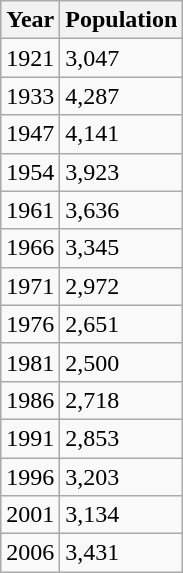<table class="wikitable">
<tr>
<th>Year</th>
<th>Population</th>
</tr>
<tr>
<td>1921</td>
<td>3,047</td>
</tr>
<tr>
<td>1933</td>
<td>4,287</td>
</tr>
<tr>
<td>1947</td>
<td>4,141</td>
</tr>
<tr>
<td>1954</td>
<td>3,923</td>
</tr>
<tr>
<td>1961</td>
<td>3,636</td>
</tr>
<tr>
<td>1966</td>
<td>3,345</td>
</tr>
<tr>
<td>1971</td>
<td>2,972</td>
</tr>
<tr>
<td>1976</td>
<td>2,651</td>
</tr>
<tr>
<td>1981</td>
<td>2,500</td>
</tr>
<tr>
<td>1986</td>
<td>2,718</td>
</tr>
<tr>
<td>1991</td>
<td>2,853</td>
</tr>
<tr>
<td>1996</td>
<td>3,203</td>
</tr>
<tr>
<td>2001</td>
<td>3,134</td>
</tr>
<tr>
<td>2006</td>
<td>3,431</td>
</tr>
</table>
